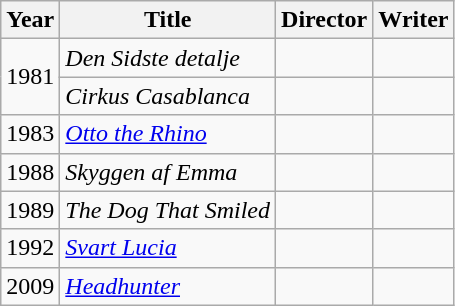<table class="wikitable">
<tr>
<th>Year</th>
<th>Title</th>
<th>Director</th>
<th>Writer</th>
</tr>
<tr>
<td rowspan=2>1981</td>
<td><em>Den Sidste detalje</em></td>
<td></td>
<td></td>
</tr>
<tr>
<td><em>Cirkus Casablanca</em></td>
<td></td>
<td></td>
</tr>
<tr>
<td>1983</td>
<td><em><a href='#'>Otto the Rhino</a></em></td>
<td></td>
<td></td>
</tr>
<tr>
<td>1988</td>
<td><em>Skyggen af Emma</em></td>
<td></td>
<td></td>
</tr>
<tr>
<td>1989</td>
<td><em>The Dog That Smiled</em></td>
<td></td>
<td></td>
</tr>
<tr>
<td>1992</td>
<td><em><a href='#'>Svart Lucia</a></em></td>
<td></td>
<td></td>
</tr>
<tr>
<td>2009</td>
<td><em><a href='#'>Headhunter</a></em></td>
<td></td>
<td></td>
</tr>
</table>
